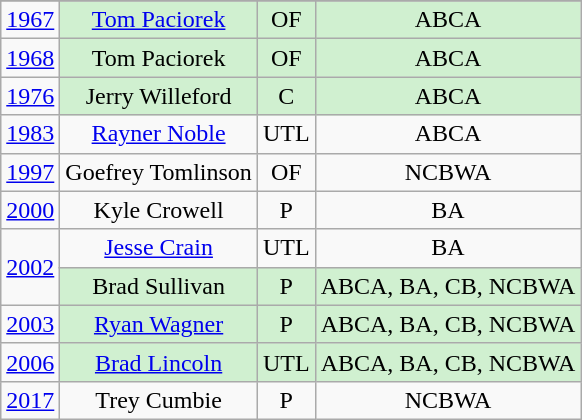<table class="wikitable" style="text-align:center">
<tr>
</tr>
<tr>
<td><a href='#'>1967</a></td>
<td style="background:#d0f0d0;"><a href='#'>Tom Paciorek</a></td>
<td style="background:#d0f0d0;">OF</td>
<td style="background:#d0f0d0;">ABCA</td>
</tr>
<tr>
<td><a href='#'>1968</a></td>
<td style="background:#d0f0d0;">Tom Paciorek</td>
<td style="background:#d0f0d0;">OF</td>
<td style="background:#d0f0d0;">ABCA</td>
</tr>
<tr>
<td><a href='#'>1976</a></td>
<td style="background:#d0f0d0;">Jerry Willeford</td>
<td style="background:#d0f0d0;">C</td>
<td style="background:#d0f0d0;">ABCA</td>
</tr>
<tr>
<td><a href='#'>1983</a></td>
<td><a href='#'>Rayner Noble</a></td>
<td>UTL</td>
<td>ABCA</td>
</tr>
<tr>
<td><a href='#'>1997</a></td>
<td>Goefrey Tomlinson</td>
<td>OF</td>
<td>NCBWA</td>
</tr>
<tr>
<td><a href='#'>2000</a></td>
<td>Kyle Crowell</td>
<td>P</td>
<td>BA</td>
</tr>
<tr>
<td rowspan=2><a href='#'>2002</a></td>
<td><a href='#'>Jesse Crain</a></td>
<td>UTL</td>
<td>BA</td>
</tr>
<tr>
<td style="background:#d0f0d0;">Brad Sullivan</td>
<td style="background:#d0f0d0;">P</td>
<td style="background:#d0f0d0;">ABCA, BA, CB, NCBWA</td>
</tr>
<tr>
<td><a href='#'>2003</a></td>
<td style="background:#d0f0d0;"><a href='#'>Ryan Wagner</a></td>
<td style="background:#d0f0d0;">P</td>
<td style="background:#d0f0d0;">ABCA, BA, CB, NCBWA</td>
</tr>
<tr>
<td><a href='#'>2006</a></td>
<td style="background:#d0f0d0;"><a href='#'>Brad Lincoln</a></td>
<td style="background:#d0f0d0;">UTL</td>
<td style="background:#d0f0d0;">ABCA, BA, CB, NCBWA</td>
</tr>
<tr>
<td><a href='#'>2017</a></td>
<td>Trey Cumbie</td>
<td>P</td>
<td>NCBWA</td>
</tr>
</table>
